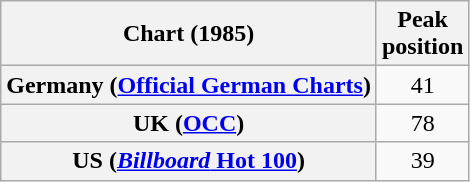<table class="wikitable sortable plainrowheaders" style="text-align:center">
<tr>
<th>Chart (1985)</th>
<th>Peak<br>position</th>
</tr>
<tr>
<th scope="row">Germany (<a href='#'>Official German Charts</a>)</th>
<td align="center">41</td>
</tr>
<tr>
<th scope="row">UK (<a href='#'>OCC</a>)</th>
<td align="center">78</td>
</tr>
<tr>
<th scope="row">US (<a href='#'><em>Billboard</em> Hot 100</a>)</th>
<td align"center">39</td>
</tr>
</table>
